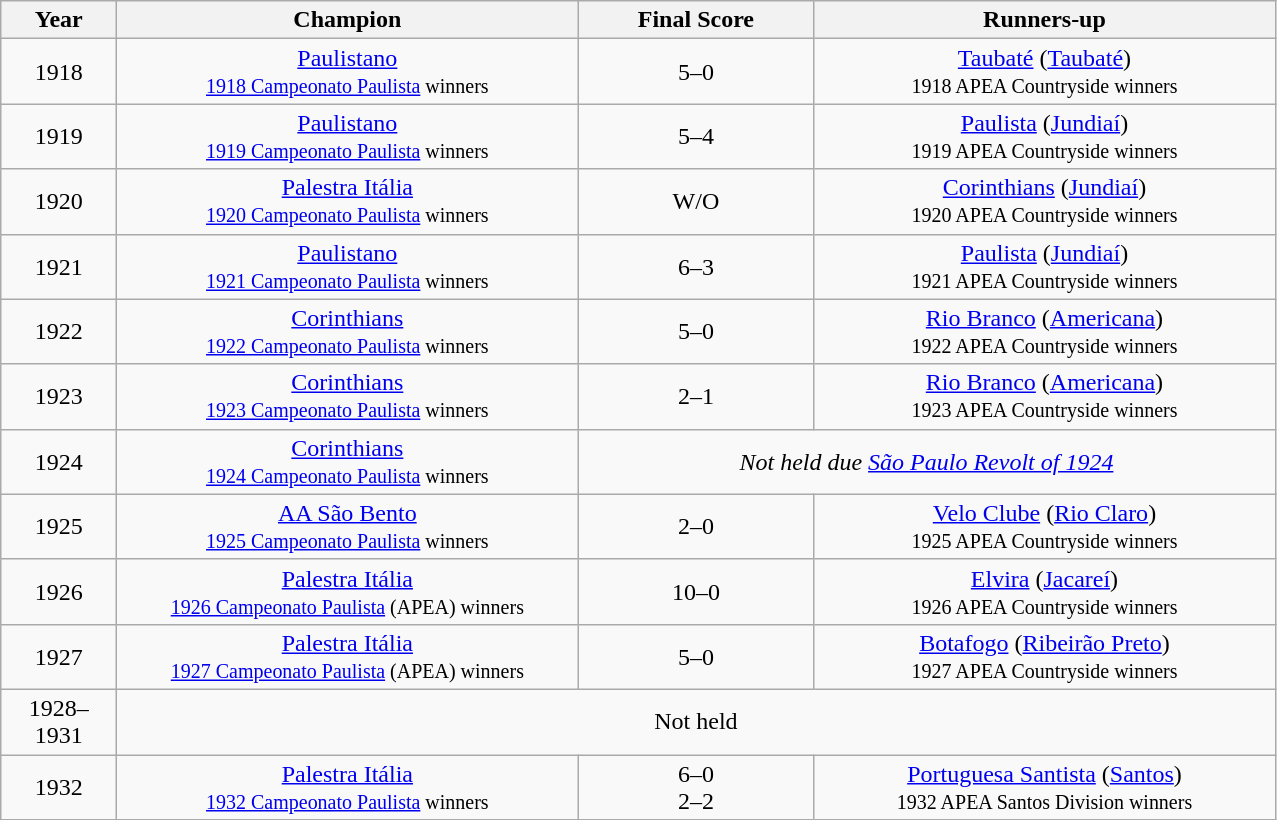<table class="wikitable">
<tr>
<th width=70>Year</th>
<th width=300>Champion</th>
<th width=150>Final Score</th>
<th width=300>Runners-up</th>
</tr>
<tr>
<td align=center>1918</td>
<td align=center><a href='#'>Paulistano</a><br><small><a href='#'>1918 Campeonato Paulista</a> winners</small></td>
<td align=center>5–0</td>
<td align=center><a href='#'>Taubaté</a> (<a href='#'>Taubaté</a>)<br><small>1918 APEA Countryside winners</small></td>
</tr>
<tr>
<td align=center>1919</td>
<td align=center><a href='#'>Paulistano</a><br><small><a href='#'>1919 Campeonato Paulista</a> winners</small></td>
<td align=center>5–4</td>
<td align=center><a href='#'>Paulista</a> (<a href='#'>Jundiaí</a>)<br><small>1919 APEA Countryside winners</small></td>
</tr>
<tr>
<td align=center>1920</td>
<td align=center><a href='#'>Palestra Itália</a><br><small><a href='#'>1920 Campeonato Paulista</a> winners</small></td>
<td align=center>W/O</td>
<td align=center><a href='#'>Corinthians</a> (<a href='#'>Jundiaí</a>)<br><small>1920 APEA Countryside winners</small></td>
</tr>
<tr>
<td align=center>1921</td>
<td align=center><a href='#'>Paulistano</a><br><small><a href='#'>1921 Campeonato Paulista</a> winners</small></td>
<td align=center>6–3</td>
<td align=center><a href='#'>Paulista</a> (<a href='#'>Jundiaí</a>)<br><small>1921 APEA Countryside winners</small></td>
</tr>
<tr>
<td align=center>1922</td>
<td align=center><a href='#'>Corinthians</a><br><small><a href='#'>1922 Campeonato Paulista</a> winners</small></td>
<td align=center>5–0</td>
<td align=center><a href='#'>Rio Branco</a> (<a href='#'>Americana</a>)<br><small>1922 APEA Countryside winners</small></td>
</tr>
<tr>
<td align=center>1923</td>
<td align=center><a href='#'>Corinthians</a><br><small><a href='#'>1923 Campeonato Paulista</a> winners</small></td>
<td align=center>2–1</td>
<td align=center><a href='#'>Rio Branco</a> (<a href='#'>Americana</a>)<br><small>1923 APEA Countryside winners</small></td>
</tr>
<tr>
<td align=center>1924</td>
<td align=center><a href='#'>Corinthians</a><br><small><a href='#'>1924 Campeonato Paulista</a> winners</small></td>
<td align=center colspan=2><em>Not held due <a href='#'>São Paulo Revolt of 1924</a></em></td>
</tr>
<tr>
<td align=center>1925</td>
<td align=center><a href='#'>AA São Bento</a><br><small><a href='#'>1925 Campeonato Paulista</a> winners</small></td>
<td align=center>2–0</td>
<td align=center><a href='#'>Velo Clube</a> (<a href='#'>Rio Claro</a>)<br><small>1925 APEA Countryside winners</small></td>
</tr>
<tr>
<td align=center>1926</td>
<td align=center><a href='#'>Palestra Itália</a><br><small><a href='#'>1926 Campeonato Paulista</a> (APEA) winners</small></td>
<td align=center>10–0</td>
<td align=center><a href='#'>Elvira</a> (<a href='#'>Jacareí</a>)<br><small>1926 APEA Countryside winners</small></td>
</tr>
<tr>
<td align=center>1927</td>
<td align=center><a href='#'>Palestra Itália</a><br><small><a href='#'>1927 Campeonato Paulista</a> (APEA) winners</small></td>
<td align=center>5–0</td>
<td align=center><a href='#'>Botafogo</a> (<a href='#'>Ribeirão Preto</a>)<br><small>1927 APEA Countryside winners</small></td>
</tr>
<tr>
<td align=center>1928–1931</td>
<td align=center colspan=3>Not held</td>
</tr>
<tr>
<td align=center>1932</td>
<td align=center><a href='#'>Palestra Itália</a><br><small><a href='#'>1932 Campeonato Paulista</a> winners</small></td>
<td align=center>6–0 <br> 2–2</td>
<td align=center><a href='#'>Portuguesa Santista</a> (<a href='#'>Santos</a>)<br><small>1932 APEA Santos Division winners</small></td>
</tr>
</table>
